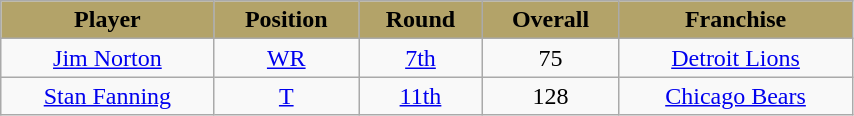<table class="wikitable" style="text-align:center" width="45%">
<tr align="center"  style="background:#B3A369;color:black;">
<td><strong>Player</strong></td>
<td><strong>Position</strong></td>
<td><strong>Round</strong></td>
<td><strong>Overall</strong></td>
<td><strong>Franchise</strong></td>
</tr>
<tr>
<td><a href='#'>Jim Norton</a></td>
<td><a href='#'>WR</a></td>
<td><a href='#'>7th</a></td>
<td>75</td>
<td><a href='#'>Detroit Lions</a></td>
</tr>
<tr>
<td><a href='#'>Stan Fanning</a></td>
<td><a href='#'>T</a></td>
<td><a href='#'>11th</a></td>
<td>128</td>
<td><a href='#'>Chicago Bears</a></td>
</tr>
</table>
